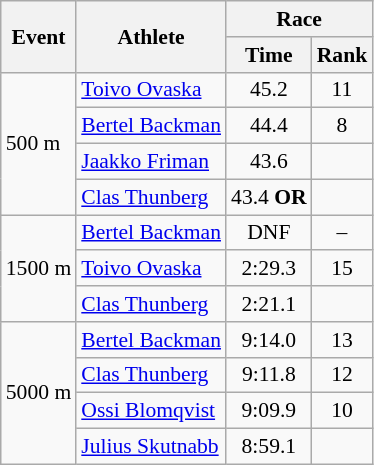<table class="wikitable" border="1" style="font-size:90%">
<tr>
<th rowspan=2>Event</th>
<th rowspan=2>Athlete</th>
<th colspan=2>Race</th>
</tr>
<tr>
<th>Time</th>
<th>Rank</th>
</tr>
<tr>
<td rowspan=4>500 m</td>
<td><a href='#'>Toivo Ovaska</a></td>
<td align=center>45.2</td>
<td align=center>11</td>
</tr>
<tr>
<td><a href='#'>Bertel Backman</a></td>
<td align=center>44.4</td>
<td align=center>8</td>
</tr>
<tr>
<td><a href='#'>Jaakko Friman</a></td>
<td align=center>43.6</td>
<td align=center></td>
</tr>
<tr>
<td><a href='#'>Clas Thunberg</a></td>
<td align=center>43.4 <strong>OR</strong></td>
<td align=center></td>
</tr>
<tr>
<td rowspan=3>1500 m</td>
<td><a href='#'>Bertel Backman</a></td>
<td align=center>DNF</td>
<td align=center>–</td>
</tr>
<tr>
<td><a href='#'>Toivo Ovaska</a></td>
<td align=center>2:29.3</td>
<td align=center>15</td>
</tr>
<tr>
<td><a href='#'>Clas Thunberg</a></td>
<td align=center>2:21.1</td>
<td align=center></td>
</tr>
<tr>
<td rowspan=4>5000 m</td>
<td><a href='#'>Bertel Backman</a></td>
<td align=center>9:14.0</td>
<td align=center>13</td>
</tr>
<tr>
<td><a href='#'>Clas Thunberg</a></td>
<td align=center>9:11.8</td>
<td align=center>12</td>
</tr>
<tr>
<td><a href='#'>Ossi Blomqvist</a></td>
<td align=center>9:09.9</td>
<td align=center>10</td>
</tr>
<tr>
<td><a href='#'>Julius Skutnabb</a></td>
<td align=center>8:59.1</td>
<td align=center></td>
</tr>
</table>
